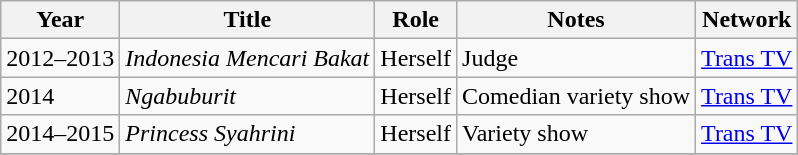<table class="wikitable sortable">
<tr>
<th>Year</th>
<th>Title</th>
<th>Role</th>
<th>Notes</th>
<th>Network</th>
</tr>
<tr>
<td>2012–2013</td>
<td><em>Indonesia Mencari Bakat</em></td>
<td>Herself</td>
<td>Judge</td>
<td><a href='#'>Trans TV</a></td>
</tr>
<tr>
<td>2014</td>
<td><em>Ngabuburit</em></td>
<td>Herself</td>
<td>Comedian variety show</td>
<td><a href='#'>Trans TV</a></td>
</tr>
<tr>
<td>2014–2015</td>
<td><em>Princess Syahrini</em></td>
<td>Herself</td>
<td>Variety show</td>
<td><a href='#'>Trans TV</a></td>
</tr>
<tr>
</tr>
</table>
